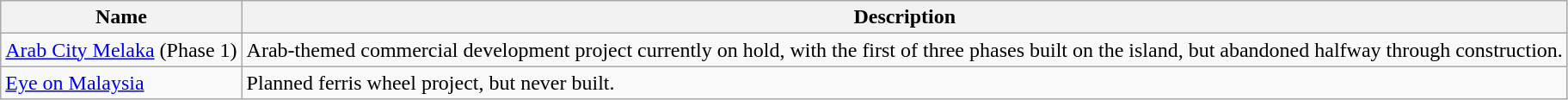<table class="wikitable">
<tr>
<th>Name</th>
<th>Description</th>
</tr>
<tr>
<td><a href='#'>Arab City Melaka</a> (Phase 1)</td>
<td>Arab-themed commercial development project currently on hold, with the first of three phases built on the island, but abandoned halfway through construction.</td>
</tr>
<tr>
<td><a href='#'>Eye on Malaysia</a></td>
<td>Planned ferris wheel project, but never built.</td>
</tr>
</table>
